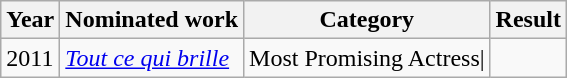<table class="wikitable sortable">
<tr>
<th>Year</th>
<th>Nominated work</th>
<th>Category</th>
<th>Result</th>
</tr>
<tr>
<td>2011</td>
<td><em><a href='#'>Tout ce qui brille</a></em></td>
<td>Most Promising Actress|</td>
<td></td>
</tr>
</table>
